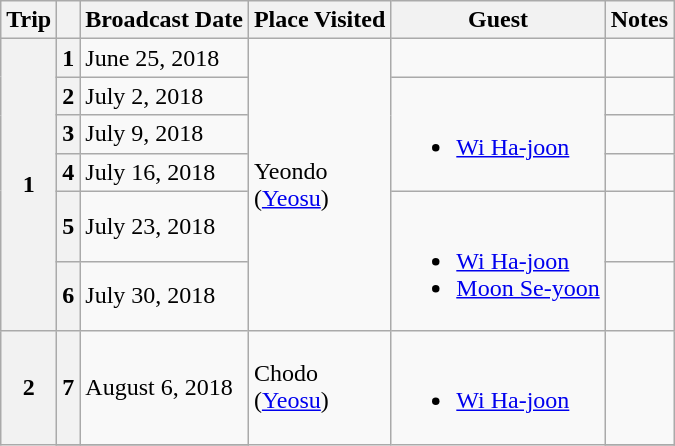<table class="wikitable" ;font-size: 90%">
<tr>
<th>Trip</th>
<th></th>
<th>Broadcast Date</th>
<th>Place Visited</th>
<th>Guest</th>
<th>Notes</th>
</tr>
<tr>
<th rowspan=6>1</th>
<th>1</th>
<td>June 25, 2018</td>
<td rowspan=6>Yeondo<br>(<a href='#'>Yeosu</a>)</td>
<td></td>
<td></td>
</tr>
<tr>
<th>2</th>
<td>July 2, 2018</td>
<td rowspan=3><br><ul><li><a href='#'>Wi Ha-joon</a></li></ul></td>
<td></td>
</tr>
<tr>
<th>3</th>
<td>July 9, 2018</td>
<td></td>
</tr>
<tr>
<th>4</th>
<td>July 16, 2018</td>
<td></td>
</tr>
<tr>
<th>5</th>
<td>July 23, 2018</td>
<td rowspan=2><br><ul><li><a href='#'>Wi Ha-joon</a></li><li><a href='#'>Moon Se-yoon</a></li></ul></td>
<td></td>
</tr>
<tr>
<th>6</th>
<td>July 30, 2018</td>
<td></td>
</tr>
<tr>
<th rowspan=2>2</th>
<th>7</th>
<td>August 6, 2018</td>
<td rowspan=2>Chodo<br>(<a href='#'>Yeosu</a>)</td>
<td rowspan=2><br><ul><li><a href='#'>Wi Ha-joon</a></li></ul></td>
<td></td>
</tr>
<tr>
</tr>
</table>
